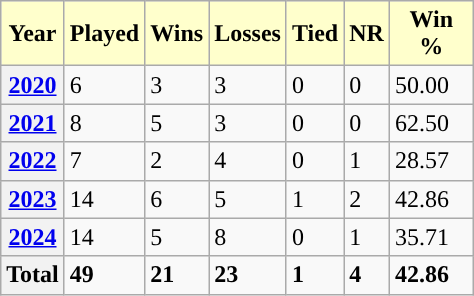<table class="wikitable" style="width:25%;">
<tr>
<th style="background:#ffc;">Year</th>
<th style="background:#ffc;">Played</th>
<th style="background:#ffc;">Wins</th>
<th style="background:#ffc;">Losses</th>
<th style="background:#ffc;">Tied</th>
<th style="background:#ffc;">NR</th>
<th style="background:#ffc;">Win %</th>
</tr>
<tr>
<th><a href='#'>2020</a></th>
<td>6</td>
<td>3</td>
<td>3</td>
<td>0</td>
<td>0</td>
<td>50.00</td>
</tr>
<tr>
<th><a href='#'>2021</a></th>
<td>8</td>
<td>5</td>
<td>3</td>
<td>0</td>
<td>0</td>
<td>62.50</td>
</tr>
<tr>
<th><a href='#'>2022</a></th>
<td>7</td>
<td>2</td>
<td>4</td>
<td>0</td>
<td>1</td>
<td>28.57</td>
</tr>
<tr>
<th><a href='#'>2023</a></th>
<td>14</td>
<td>6</td>
<td>5</td>
<td>1</td>
<td>2</td>
<td>42.86</td>
</tr>
<tr>
<th><a href='#'>2024</a></th>
<td>14</td>
<td>5</td>
<td>8</td>
<td>0</td>
<td>1</td>
<td>35.71</td>
</tr>
<tr>
<th>Total</th>
<td><strong>49</strong></td>
<td><strong>21</strong></td>
<td><strong>23</strong></td>
<td><strong>1</strong></td>
<td><strong>4</strong></td>
<td><strong>42.86</strong></td>
</tr>
</table>
